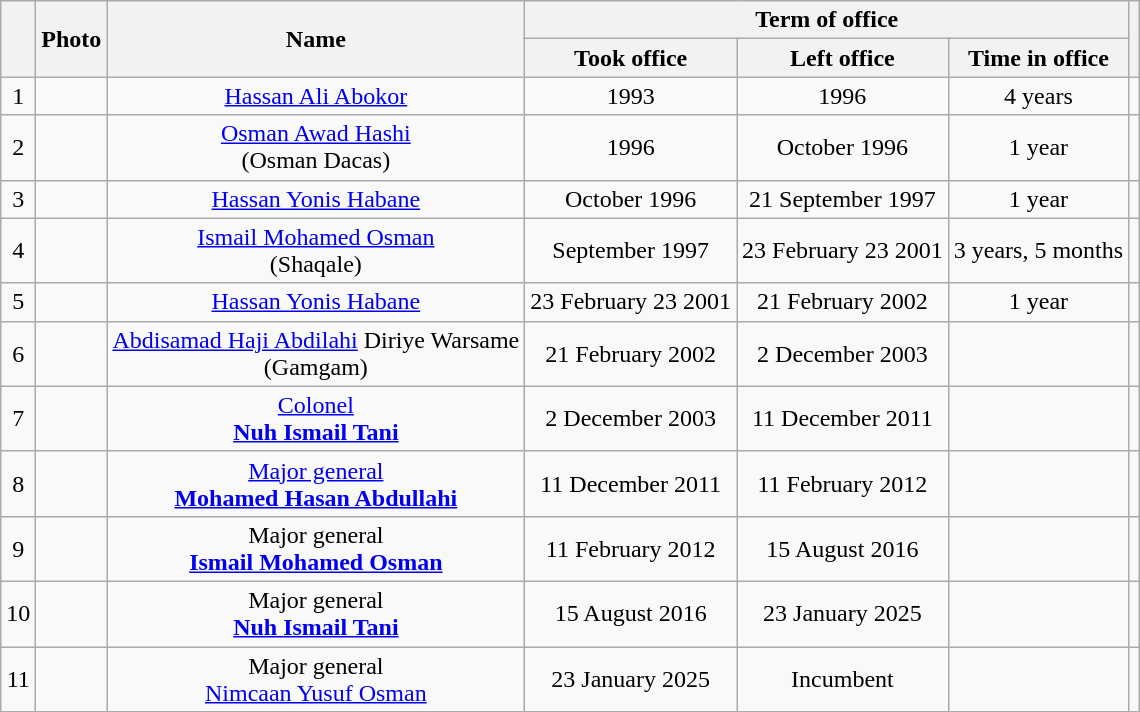<table class="wikitable" style="text-align:center">
<tr>
<th rowspan=2></th>
<th rowspan=2>Photo</th>
<th rowspan=2>Name</th>
<th colspan=3>Term of office</th>
<th rowspan=2></th>
</tr>
<tr>
<th>Took office</th>
<th>Left office</th>
<th>Time in office</th>
</tr>
<tr>
<td>1</td>
<td></td>
<td><a href='#'>Hassan Ali Abokor</a></td>
<td>1993</td>
<td>1996</td>
<td>4 years</td>
<td></td>
</tr>
<tr>
<td>2</td>
<td></td>
<td><a href='#'>Osman Awad Hashi</a><br>(Osman Dacas)</td>
<td>1996</td>
<td>October 1996</td>
<td>1 year</td>
<td></td>
</tr>
<tr>
<td>3</td>
<td></td>
<td><a href='#'>Hassan Yonis Habane</a></td>
<td>October 1996</td>
<td>21 September 1997</td>
<td>1 year</td>
<td></td>
</tr>
<tr>
<td>4</td>
<td></td>
<td><a href='#'>Ismail Mohamed Osman</a><br>(Shaqale)</td>
<td>September 1997</td>
<td>23 February 23 2001</td>
<td>3 years, 5 months</td>
<td></td>
</tr>
<tr>
<td>5</td>
<td></td>
<td><a href='#'>Hassan Yonis Habane</a></td>
<td>23 February 23 2001</td>
<td>21 February 2002</td>
<td>1 year</td>
<td></td>
</tr>
<tr>
<td>6</td>
<td></td>
<td><a href='#'>Abdisamad Haji Abdilahi</a> Diriye Warsame<br>(Gamgam)</td>
<td>21 February 2002</td>
<td>2 December 2003</td>
<td></td>
<td></td>
</tr>
<tr>
<td>7</td>
<td></td>
<td><a href='#'>Colonel</a><br><strong><a href='#'>Nuh Ismail Tani</a></strong></td>
<td>2 December 2003</td>
<td>11 December 2011</td>
<td></td>
<td></td>
</tr>
<tr>
<td>8</td>
<td></td>
<td><a href='#'>Major general</a><br><strong><a href='#'>Mohamed Hasan Abdullahi</a></strong></td>
<td>11 December 2011</td>
<td>11 February 2012</td>
<td></td>
<td></td>
</tr>
<tr>
<td>9</td>
<td></td>
<td>Major general<br><strong><a href='#'>Ismail Mohamed Osman</a></strong></td>
<td>11 February 2012</td>
<td>15 August 2016</td>
<td></td>
<td></td>
</tr>
<tr>
<td>10</td>
<td></td>
<td>Major general<br><strong><a href='#'>Nuh Ismail Tani</a></strong></td>
<td>15 August 2016</td>
<td>23 January 2025</td>
<td></td>
<td></td>
</tr>
<tr>
<td>11</td>
<td></td>
<td>Major general<br><a href='#'>Nimcaan Yusuf Osman</a></td>
<td>23 January 2025</td>
<td>Incumbent</td>
<td></td>
<td></td>
</tr>
</table>
